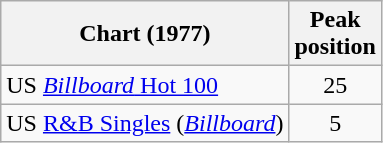<table class="wikitable sortable">
<tr>
<th>Chart (1977)</th>
<th>Peak<br>position</th>
</tr>
<tr>
<td>US <a href='#'><em>Billboard</em> Hot 100</a></td>
<td align=center>25</td>
</tr>
<tr>
<td>US <a href='#'>R&B Singles</a> (<em><a href='#'>Billboard</a></em>)</td>
<td align=center>5</td>
</tr>
</table>
